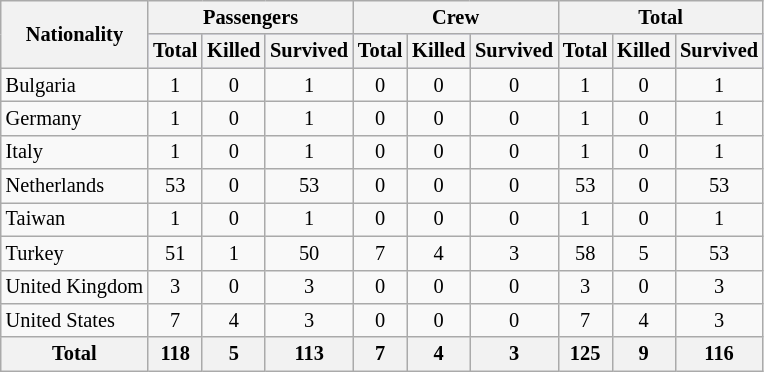<table class="wikitable sortable" style="text-align:center;font-size:85%">
<tr>
<th rowspan=2>Nationality<br></th>
<th colspan="3">Passengers</th>
<th colspan=3>Crew</th>
<th colspan=3>Total</th>
</tr>
<tr bgcolor=ccccff>
<th>Total</th>
<th>Killed</th>
<th>Survived</th>
<th>Total</th>
<th>Killed</th>
<th>Survived</th>
<th>Total</th>
<th>Killed</th>
<th>Survived</th>
</tr>
<tr>
<td align=left> Bulgaria</td>
<td>1</td>
<td>0</td>
<td>1</td>
<td>0</td>
<td>0</td>
<td>0</td>
<td>1</td>
<td>0</td>
<td>1</td>
</tr>
<tr>
<td align=left> Germany</td>
<td>1</td>
<td>0</td>
<td>1</td>
<td>0</td>
<td>0</td>
<td>0</td>
<td>1</td>
<td>0</td>
<td>1</td>
</tr>
<tr>
<td align=left> Italy</td>
<td>1</td>
<td>0</td>
<td>1</td>
<td>0</td>
<td>0</td>
<td>0</td>
<td>1</td>
<td>0</td>
<td>1</td>
</tr>
<tr>
<td align=left> Netherlands</td>
<td>53</td>
<td>0</td>
<td>53</td>
<td>0</td>
<td>0</td>
<td>0</td>
<td>53</td>
<td>0</td>
<td>53</td>
</tr>
<tr>
<td align=left> Taiwan</td>
<td>1</td>
<td>0</td>
<td>1</td>
<td>0</td>
<td>0</td>
<td>0</td>
<td>1</td>
<td>0</td>
<td>1</td>
</tr>
<tr>
<td align=left> Turkey</td>
<td>51</td>
<td>1</td>
<td>50</td>
<td>7</td>
<td>4</td>
<td>3</td>
<td>58</td>
<td>5</td>
<td>53</td>
</tr>
<tr>
<td align=left> United Kingdom</td>
<td>3</td>
<td>0</td>
<td>3</td>
<td>0</td>
<td>0</td>
<td>0</td>
<td>3</td>
<td>0</td>
<td>3</td>
</tr>
<tr>
<td align=left> United States</td>
<td>7</td>
<td>4</td>
<td>3</td>
<td>0</td>
<td>0</td>
<td>0</td>
<td>7</td>
<td>4</td>
<td>3</td>
</tr>
<tr class="unsortable">
<th>Total</th>
<th>118</th>
<th>5</th>
<th>113</th>
<th>7</th>
<th>4</th>
<th>3</th>
<th>125</th>
<th>9</th>
<th>116</th>
</tr>
</table>
